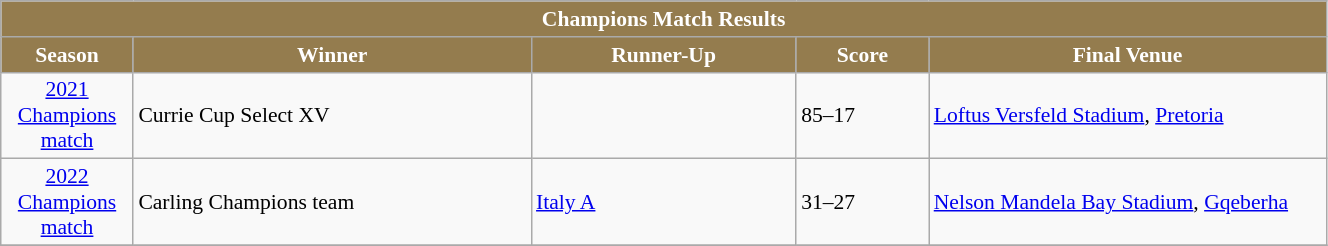<table class="wikitable" style="text-align:left; font-size:90%; width:70%;">
<tr>
<td colspan=5 align=center ! style="background: #947C4E; color:#FFFFFF"><strong>Champions Match Results</strong></td>
</tr>
<tr>
<th style="background: #947C4E; color:#FFFFFF" width="10%">Season</th>
<th style="background: #947C4E; color:#FFFFFF" width="30%">Winner</th>
<th style="background: #947C4E; color:#FFFFFF" width="20%">Runner-Up</th>
<th style="background: #947C4E; color:#FFFFFF" width="10%">Score</th>
<th style="background: #947C4E; color:#FFFFFF" width="30%">Final Venue</th>
</tr>
<tr>
<td style="text-align:center"><a href='#'>2021 Champions match</a></td>
<td>Currie Cup Select XV</td>
<td></td>
<td>85–17</td>
<td><a href='#'>Loftus Versfeld Stadium</a>, <a href='#'>Pretoria</a></td>
</tr>
<tr>
<td style="text-align:center"><a href='#'>2022 Champions match</a></td>
<td>Carling Champions team</td>
<td><a href='#'>Italy A</a></td>
<td>31–27</td>
<td><a href='#'>Nelson Mandela Bay Stadium</a>, <a href='#'>Gqeberha</a></td>
</tr>
<tr>
</tr>
</table>
